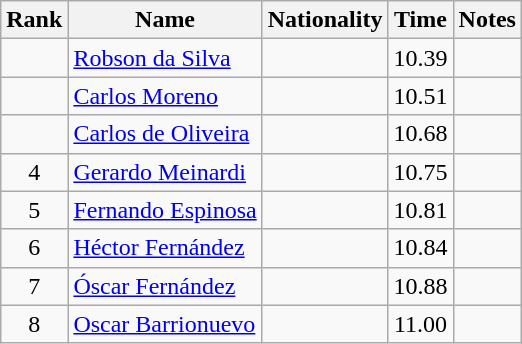<table class="wikitable sortable" style="text-align:center">
<tr>
<th>Rank</th>
<th>Name</th>
<th>Nationality</th>
<th>Time</th>
<th>Notes</th>
</tr>
<tr>
<td></td>
<td align=left><a href='#'>Robson da Silva</a></td>
<td align=left></td>
<td>10.39</td>
<td></td>
</tr>
<tr>
<td></td>
<td align=left><a href='#'>Carlos Moreno</a></td>
<td align=left></td>
<td>10.51</td>
<td></td>
</tr>
<tr>
<td></td>
<td align=left><a href='#'>Carlos de Oliveira</a></td>
<td align=left></td>
<td>10.68</td>
<td></td>
</tr>
<tr>
<td>4</td>
<td align=left><a href='#'>Gerardo Meinardi</a></td>
<td align=left></td>
<td>10.75</td>
<td></td>
</tr>
<tr>
<td>5</td>
<td align=left><a href='#'>Fernando Espinosa</a></td>
<td align=left></td>
<td>10.81</td>
<td></td>
</tr>
<tr>
<td>6</td>
<td align=left><a href='#'>Héctor Fernández</a></td>
<td align=left></td>
<td>10.84</td>
<td></td>
</tr>
<tr>
<td>7</td>
<td align=left><a href='#'>Óscar Fernández</a></td>
<td align=left></td>
<td>10.88</td>
<td></td>
</tr>
<tr>
<td>8</td>
<td align=left><a href='#'>Oscar Barrionuevo</a></td>
<td align=left></td>
<td>11.00</td>
<td></td>
</tr>
</table>
